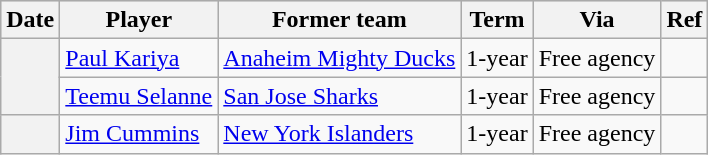<table class="wikitable plainrowheaders">
<tr style="background:#ddd; text-align:center;">
<th>Date</th>
<th>Player</th>
<th>Former team</th>
<th>Term</th>
<th>Via</th>
<th>Ref</th>
</tr>
<tr>
<th scope="row" rowspan=2></th>
<td><a href='#'>Paul Kariya</a></td>
<td><a href='#'>Anaheim Mighty Ducks</a></td>
<td>1-year</td>
<td>Free agency</td>
<td></td>
</tr>
<tr>
<td><a href='#'>Teemu Selanne</a></td>
<td><a href='#'>San Jose Sharks</a></td>
<td>1-year</td>
<td>Free agency</td>
<td></td>
</tr>
<tr>
<th scope="row"></th>
<td><a href='#'>Jim Cummins</a></td>
<td><a href='#'>New York Islanders</a></td>
<td>1-year</td>
<td>Free agency</td>
<td></td>
</tr>
</table>
